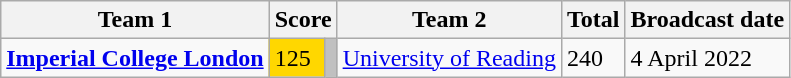<table class="wikitable">
<tr>
<th>Team 1</th>
<th colspan="2">Score</th>
<th>Team 2</th>
<th>Total</th>
<th>Broadcast date</th>
</tr>
<tr>
<td><strong><a href='#'>Imperial College London</a></strong></td>
<td style="background:gold">125</td>
<td style="background:silver"></td>
<td><a href='#'>University of Reading</a></td>
<td>240</td>
<td>4 April 2022</td>
</tr>
</table>
